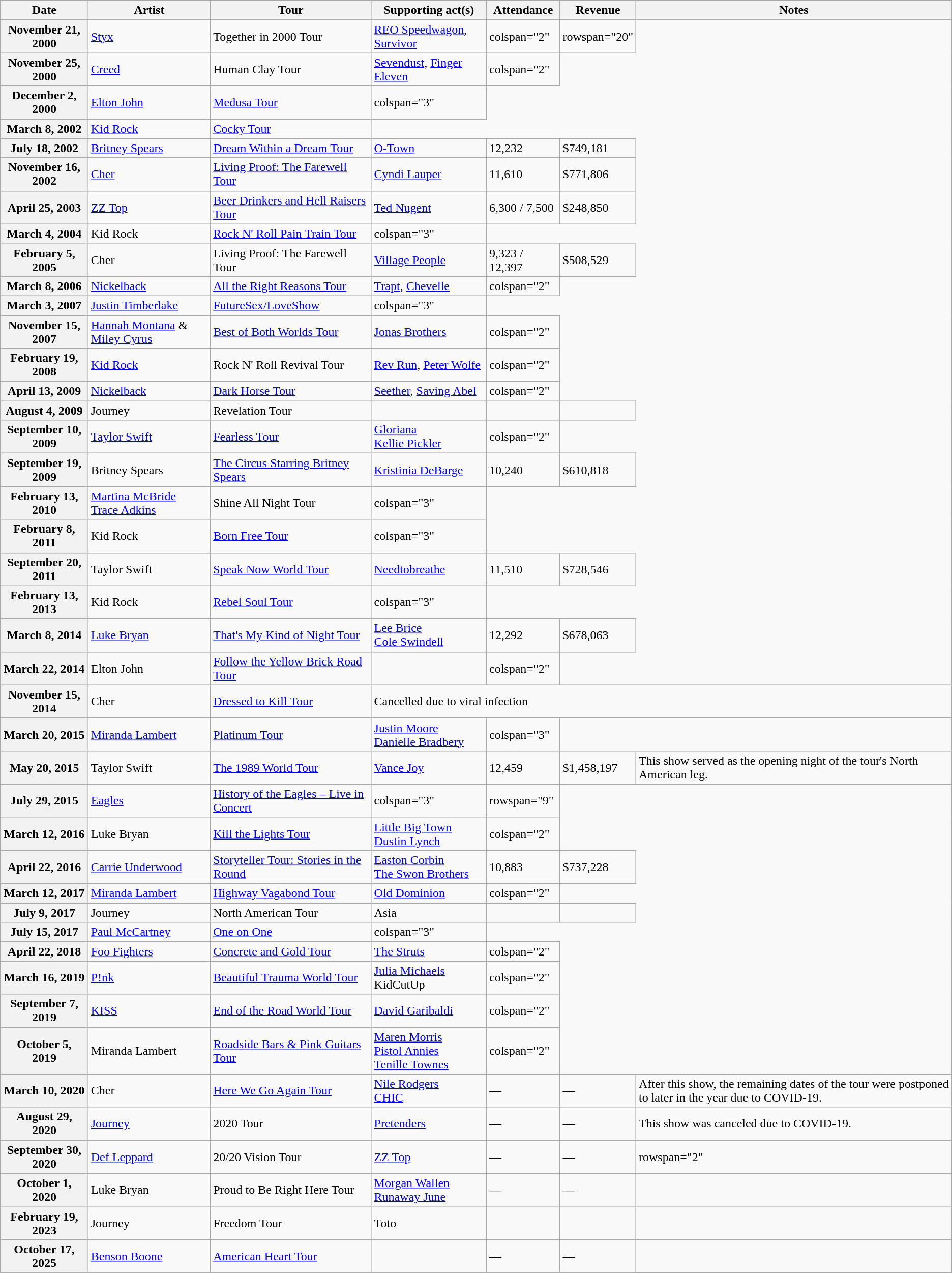<table class="wikitable">
<tr>
<th>Date</th>
<th>Artist</th>
<th>Tour</th>
<th>Supporting act(s)</th>
<th>Attendance</th>
<th>Revenue</th>
<th>Notes</th>
</tr>
<tr>
<th>November 21, 2000</th>
<td><a href='#'>Styx</a></td>
<td>Together in 2000 Tour</td>
<td><a href='#'>REO Speedwagon</a>, <a href='#'>Survivor</a></td>
<td>colspan="2" </td>
<td>rowspan="20" </td>
</tr>
<tr>
<th>November 25, 2000</th>
<td><a href='#'>Creed</a></td>
<td>Human Clay Tour</td>
<td><a href='#'>Sevendust</a>, <a href='#'>Finger Eleven</a></td>
<td>colspan="2" </td>
</tr>
<tr>
<th>December 2, 2000</th>
<td><a href='#'>Elton John</a></td>
<td><a href='#'>Medusa Tour</a></td>
<td>colspan="3" </td>
</tr>
<tr>
<th>March 8, 2002</th>
<td><a href='#'>Kid Rock</a></td>
<td><a href='#'>Cocky Tour</a></td>
</tr>
<tr>
<th>July 18, 2002</th>
<td><a href='#'>Britney Spears</a></td>
<td><a href='#'>Dream Within a Dream Tour</a></td>
<td><a href='#'>O-Town</a></td>
<td>12,232</td>
<td>$749,181</td>
</tr>
<tr>
<th>November 16, 2002</th>
<td><a href='#'>Cher</a></td>
<td><a href='#'>Living Proof: The Farewell Tour</a></td>
<td><a href='#'>Cyndi Lauper</a></td>
<td>11,610</td>
<td>$771,806</td>
</tr>
<tr>
<th>April 25, 2003</th>
<td><a href='#'>ZZ Top</a></td>
<td><a href='#'>Beer Drinkers and Hell Raisers Tour</a></td>
<td><a href='#'>Ted Nugent</a></td>
<td>6,300 / 7,500</td>
<td>$248,850</td>
</tr>
<tr>
<th>March 4, 2004</th>
<td>Kid Rock</td>
<td><a href='#'>Rock N' Roll Pain Train Tour</a></td>
<td>colspan="3" </td>
</tr>
<tr>
<th>February 5, 2005</th>
<td>Cher</td>
<td>Living Proof: The Farewell Tour</td>
<td><a href='#'>Village People</a></td>
<td>9,323 / 12,397</td>
<td>$508,529</td>
</tr>
<tr>
<th>March 8, 2006</th>
<td><a href='#'>Nickelback</a></td>
<td><a href='#'>All the Right Reasons Tour</a></td>
<td><a href='#'>Trapt</a>, <a href='#'>Chevelle</a></td>
<td>colspan="2" </td>
</tr>
<tr>
<th>March 3, 2007</th>
<td><a href='#'>Justin Timberlake</a></td>
<td><a href='#'>FutureSex/LoveShow</a></td>
<td>colspan="3" </td>
</tr>
<tr>
<th>November 15, 2007</th>
<td><a href='#'>Hannah Montana</a> & <a href='#'>Miley Cyrus</a></td>
<td><a href='#'>Best of Both Worlds Tour</a></td>
<td><a href='#'>Jonas Brothers</a></td>
<td>colspan="2" </td>
</tr>
<tr>
<th>February 19, 2008</th>
<td><a href='#'>Kid Rock</a></td>
<td>Rock N' Roll Revival Tour</td>
<td><a href='#'>Rev Run</a>, <a href='#'>Peter Wolfe</a></td>
<td>colspan="2" </td>
</tr>
<tr>
<th>April 13, 2009</th>
<td><a href='#'>Nickelback</a></td>
<td><a href='#'>Dark Horse Tour</a></td>
<td><a href='#'>Seether</a>, <a href='#'>Saving Abel</a></td>
<td>colspan="2" </td>
</tr>
<tr>
<th>August 4, 2009</th>
<td>Journey</td>
<td>Revelation Tour</td>
<td></td>
<td></td>
<td></td>
</tr>
<tr>
<th>September 10, 2009</th>
<td><a href='#'>Taylor Swift</a></td>
<td><a href='#'>Fearless Tour</a></td>
<td><a href='#'>Gloriana</a><br><a href='#'>Kellie Pickler</a></td>
<td>colspan="2" </td>
</tr>
<tr>
<th>September 19, 2009</th>
<td>Britney Spears</td>
<td><a href='#'>The Circus Starring Britney Spears</a></td>
<td><a href='#'>Kristinia DeBarge</a></td>
<td>10,240</td>
<td>$610,818</td>
</tr>
<tr>
<th>February 13, 2010</th>
<td><a href='#'>Martina McBride</a><br><a href='#'>Trace Adkins</a></td>
<td>Shine All Night Tour</td>
<td>colspan="3" </td>
</tr>
<tr>
<th>February 8, 2011</th>
<td>Kid Rock</td>
<td><a href='#'>Born Free Tour</a></td>
<td>colspan="3" </td>
</tr>
<tr>
<th>September 20, 2011</th>
<td>Taylor Swift</td>
<td><a href='#'>Speak Now World Tour</a></td>
<td><a href='#'>Needtobreathe</a></td>
<td>11,510</td>
<td>$728,546</td>
</tr>
<tr>
<th>February 13, 2013</th>
<td>Kid Rock</td>
<td><a href='#'>Rebel Soul Tour</a></td>
<td>colspan="3" </td>
</tr>
<tr>
<th>March 8, 2014</th>
<td><a href='#'>Luke Bryan</a></td>
<td><a href='#'>That's My Kind of Night Tour</a></td>
<td><a href='#'>Lee Brice</a><br><a href='#'>Cole Swindell</a></td>
<td>12,292</td>
<td>$678,063</td>
</tr>
<tr>
<th>March 22, 2014</th>
<td>Elton John</td>
<td><a href='#'>Follow the Yellow Brick Road Tour</a></td>
<td></td>
<td>colspan="2" </td>
</tr>
<tr>
<th>November 15, 2014</th>
<td>Cher</td>
<td><a href='#'>Dressed to Kill Tour</a></td>
<td colspan="4">Cancelled due to viral infection</td>
</tr>
<tr>
<th>March 20, 2015</th>
<td><a href='#'>Miranda Lambert</a></td>
<td><a href='#'>Platinum Tour</a></td>
<td><a href='#'>Justin Moore</a><br><a href='#'>Danielle Bradbery</a></td>
<td>colspan="3" </td>
</tr>
<tr>
<th>May 20, 2015</th>
<td>Taylor Swift</td>
<td><a href='#'>The 1989 World Tour</a></td>
<td><a href='#'>Vance Joy</a></td>
<td>12,459</td>
<td>$1,458,197</td>
<td>This show served as the opening night of the tour's North American leg.</td>
</tr>
<tr>
<th>July 29, 2015</th>
<td><a href='#'>Eagles</a></td>
<td><a href='#'>History of the Eagles – Live in Concert</a></td>
<td>colspan="3" </td>
<td>rowspan="9" </td>
</tr>
<tr>
<th>March 12, 2016</th>
<td>Luke Bryan</td>
<td><a href='#'>Kill the Lights Tour</a></td>
<td><a href='#'>Little Big Town</a><br><a href='#'>Dustin Lynch</a></td>
<td>colspan="2" </td>
</tr>
<tr>
<th>April 22, 2016</th>
<td><a href='#'>Carrie Underwood</a></td>
<td><a href='#'>Storyteller Tour: Stories in the Round</a></td>
<td><a href='#'>Easton Corbin</a><br><a href='#'>The Swon Brothers</a></td>
<td>10,883</td>
<td>$737,228</td>
</tr>
<tr>
<th>March 12, 2017</th>
<td><a href='#'>Miranda Lambert</a></td>
<td><a href='#'>Highway Vagabond Tour</a></td>
<td><a href='#'>Old Dominion</a></td>
<td>colspan="2" </td>
</tr>
<tr>
<th>July 9, 2017</th>
<td>Journey</td>
<td>North American Tour</td>
<td>Asia</td>
<td></td>
<td></td>
</tr>
<tr>
<th>July 15, 2017</th>
<td><a href='#'>Paul McCartney</a></td>
<td><a href='#'>One on One</a></td>
<td>colspan="3" </td>
</tr>
<tr>
<th>April 22, 2018</th>
<td><a href='#'>Foo Fighters</a></td>
<td><a href='#'>Concrete and Gold Tour</a></td>
<td><a href='#'>The Struts</a></td>
<td>colspan="2" </td>
</tr>
<tr>
<th>March 16, 2019</th>
<td><a href='#'>P!nk</a></td>
<td><a href='#'>Beautiful Trauma World Tour</a></td>
<td><a href='#'>Julia Michaels</a><br>KidCutUp</td>
<td>colspan="2" </td>
</tr>
<tr>
<th>September 7, 2019</th>
<td><a href='#'>KISS</a></td>
<td><a href='#'>End of the Road World Tour</a></td>
<td><a href='#'>David Garibaldi</a></td>
<td>colspan="2" </td>
</tr>
<tr>
<th>October 5, 2019</th>
<td>Miranda Lambert</td>
<td><a href='#'>Roadside Bars & Pink Guitars Tour</a></td>
<td><a href='#'>Maren Morris</a><br><a href='#'>Pistol Annies</a><br><a href='#'>Tenille Townes</a></td>
<td>colspan="2" </td>
</tr>
<tr>
<th>March 10, 2020</th>
<td>Cher</td>
<td><a href='#'>Here We Go Again Tour</a></td>
<td><a href='#'>Nile Rodgers</a><br><a href='#'>CHIC</a></td>
<td>—</td>
<td>—</td>
<td>After this show, the remaining dates of the tour were postponed to later in the year due to COVID-19.</td>
</tr>
<tr>
<th>August 29, 2020</th>
<td><a href='#'>Journey</a></td>
<td>2020 Tour</td>
<td><a href='#'>Pretenders</a></td>
<td>—</td>
<td>—</td>
<td>This show was canceled due to COVID-19.</td>
</tr>
<tr>
<th>September 30, 2020</th>
<td><a href='#'>Def Leppard</a></td>
<td>20/20 Vision Tour</td>
<td><a href='#'>ZZ Top</a></td>
<td>—</td>
<td>—</td>
<td>rowspan="2" </td>
</tr>
<tr>
<th>October 1, 2020</th>
<td>Luke Bryan</td>
<td>Proud to Be Right Here Tour</td>
<td><a href='#'>Morgan Wallen</a><br><a href='#'>Runaway June</a></td>
<td>—</td>
<td>—</td>
</tr>
<tr>
<th>February 19, 2023</th>
<td>Journey</td>
<td>Freedom Tour</td>
<td>Toto</td>
<td></td>
<td></td>
<td></td>
</tr>
<tr>
<th>October 17, 2025</th>
<td><a href='#'>Benson Boone</a></td>
<td><a href='#'>American Heart Tour</a></td>
<td></td>
<td>—</td>
<td>—</td>
</tr>
<tr>
</tr>
</table>
